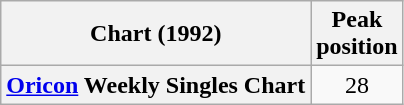<table class="wikitable plainrowheaders" style="text-align:center;">
<tr>
<th>Chart (1992)</th>
<th>Peak<br>position</th>
</tr>
<tr>
<th scope="row"><a href='#'>Oricon</a> Weekly Singles Chart</th>
<td>28</td>
</tr>
</table>
